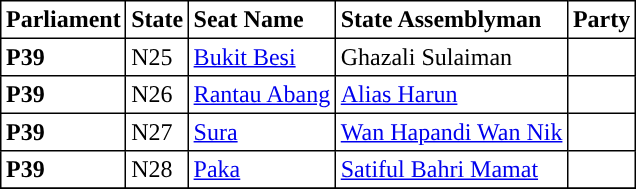<table class="toccolours sortable" border="1" cellpadding="3" style="border-collapse:collapse; text-align: left;">
<tr>
<th align="center">Parliament</th>
<th>State</th>
<th>Seat Name</th>
<th>State Assemblyman</th>
<th>Party</th>
</tr>
<tr>
<th align="left">P39</th>
<td>N25</td>
<td><a href='#'>Bukit Besi</a></td>
<td>Ghazali Sulaiman</td>
<td></td>
</tr>
<tr>
<th align="left">P39</th>
<td>N26</td>
<td><a href='#'>Rantau Abang</a></td>
<td><a href='#'>Alias Harun</a></td>
<td></td>
</tr>
<tr>
<th align="left">P39</th>
<td>N27</td>
<td><a href='#'>Sura</a></td>
<td><a href='#'>Wan Hapandi Wan Nik</a></td>
<td></td>
</tr>
<tr>
<th align="left">P39</th>
<td>N28</td>
<td><a href='#'>Paka</a></td>
<td><a href='#'>Satiful Bahri Mamat</a></td>
<td></td>
</tr>
<tr>
</tr>
</table>
